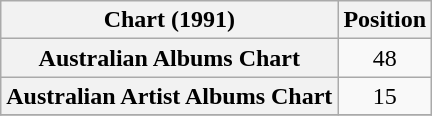<table class="wikitable sortable plainrowheaders" style="text-align:center">
<tr>
<th scope="col">Chart (1991)</th>
<th scope="col">Position</th>
</tr>
<tr>
<th scope="row">Australian Albums Chart</th>
<td>48</td>
</tr>
<tr>
<th scope="row">Australian Artist Albums Chart</th>
<td>15</td>
</tr>
<tr>
</tr>
</table>
